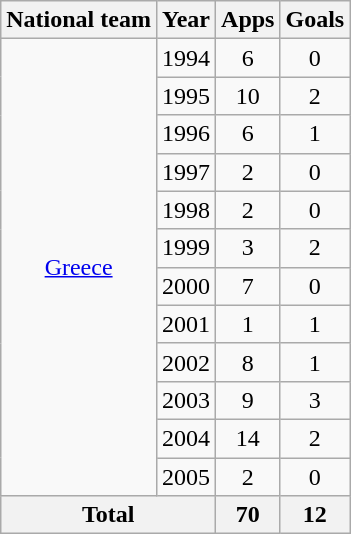<table class="wikitable" style="text-align:center">
<tr>
<th>National team</th>
<th>Year</th>
<th>Apps</th>
<th>Goals</th>
</tr>
<tr>
<td rowspan="12"><a href='#'>Greece</a></td>
<td>1994</td>
<td>6</td>
<td>0</td>
</tr>
<tr>
<td>1995</td>
<td>10</td>
<td>2</td>
</tr>
<tr>
<td>1996</td>
<td>6</td>
<td>1</td>
</tr>
<tr>
<td>1997</td>
<td>2</td>
<td>0</td>
</tr>
<tr>
<td>1998</td>
<td>2</td>
<td>0</td>
</tr>
<tr>
<td>1999</td>
<td>3</td>
<td>2</td>
</tr>
<tr>
<td>2000</td>
<td>7</td>
<td>0</td>
</tr>
<tr>
<td>2001</td>
<td>1</td>
<td>1</td>
</tr>
<tr>
<td>2002</td>
<td>8</td>
<td>1</td>
</tr>
<tr>
<td>2003</td>
<td>9</td>
<td>3</td>
</tr>
<tr>
<td>2004</td>
<td>14</td>
<td>2</td>
</tr>
<tr>
<td>2005</td>
<td>2</td>
<td>0</td>
</tr>
<tr>
<th colspan="2">Total</th>
<th>70</th>
<th>12</th>
</tr>
</table>
